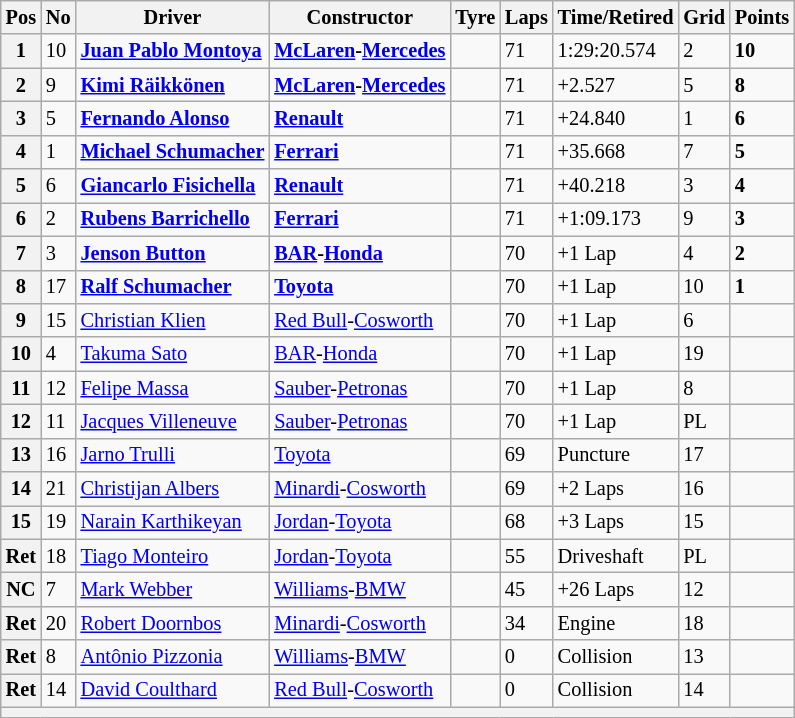<table class="wikitable" style="font-size: 85%;">
<tr style="background: #f9f9f9;">
<th>Pos</th>
<th>No</th>
<th>Driver</th>
<th>Constructor</th>
<th>Tyre</th>
<th>Laps</th>
<th>Time/Retired</th>
<th>Grid</th>
<th>Points</th>
</tr>
<tr>
<th>1</th>
<td>10</td>
<td> <strong><a href='#'>Juan Pablo Montoya</a></strong></td>
<td><strong><a href='#'>McLaren</a>-<a href='#'>Mercedes</a></strong></td>
<td></td>
<td>71</td>
<td>1:29:20.574</td>
<td>2</td>
<td><strong>10</strong></td>
</tr>
<tr>
<th>2</th>
<td>9</td>
<td> <strong><a href='#'>Kimi Räikkönen</a></strong></td>
<td><strong><a href='#'>McLaren</a>-<a href='#'>Mercedes</a></strong></td>
<td></td>
<td>71</td>
<td>+2.527</td>
<td>5</td>
<td><strong>8</strong></td>
</tr>
<tr>
<th>3</th>
<td>5</td>
<td> <strong><a href='#'>Fernando Alonso</a></strong></td>
<td><strong><a href='#'>Renault</a></strong></td>
<td></td>
<td>71</td>
<td>+24.840</td>
<td>1</td>
<td><strong>6</strong></td>
</tr>
<tr>
<th>4</th>
<td>1</td>
<td> <strong><a href='#'>Michael Schumacher</a></strong></td>
<td><strong><a href='#'>Ferrari</a></strong></td>
<td></td>
<td>71</td>
<td>+35.668</td>
<td>7</td>
<td><strong>5</strong></td>
</tr>
<tr>
<th>5</th>
<td>6</td>
<td> <strong><a href='#'>Giancarlo Fisichella</a></strong></td>
<td><strong><a href='#'>Renault</a></strong></td>
<td></td>
<td>71</td>
<td>+40.218</td>
<td>3</td>
<td><strong>4</strong></td>
</tr>
<tr>
<th>6</th>
<td>2</td>
<td> <strong><a href='#'>Rubens Barrichello</a></strong></td>
<td><strong><a href='#'>Ferrari</a></strong></td>
<td></td>
<td>71</td>
<td>+1:09.173</td>
<td>9</td>
<td><strong>3</strong></td>
</tr>
<tr>
<th>7</th>
<td>3</td>
<td> <strong><a href='#'>Jenson Button</a></strong></td>
<td><strong><a href='#'>BAR</a>-<a href='#'>Honda</a></strong></td>
<td></td>
<td>70</td>
<td>+1 Lap</td>
<td>4</td>
<td><strong>2</strong></td>
</tr>
<tr>
<th>8</th>
<td>17</td>
<td> <strong><a href='#'>Ralf Schumacher</a></strong></td>
<td><strong><a href='#'>Toyota</a></strong></td>
<td></td>
<td>70</td>
<td>+1 Lap</td>
<td>10</td>
<td><strong>1</strong></td>
</tr>
<tr>
<th>9</th>
<td>15</td>
<td> <a href='#'>Christian Klien</a></td>
<td><a href='#'>Red Bull</a>-<a href='#'>Cosworth</a></td>
<td></td>
<td>70</td>
<td>+1 Lap</td>
<td>6</td>
<td></td>
</tr>
<tr>
<th>10</th>
<td>4</td>
<td> <a href='#'>Takuma Sato</a></td>
<td><a href='#'>BAR</a>-<a href='#'>Honda</a></td>
<td></td>
<td>70</td>
<td>+1 Lap</td>
<td>19</td>
<td></td>
</tr>
<tr>
<th>11</th>
<td>12</td>
<td> <a href='#'>Felipe Massa</a></td>
<td><a href='#'>Sauber</a>-<a href='#'>Petronas</a></td>
<td></td>
<td>70</td>
<td>+1 Lap</td>
<td>8</td>
<td></td>
</tr>
<tr>
<th>12</th>
<td>11</td>
<td> <a href='#'>Jacques Villeneuve</a></td>
<td><a href='#'>Sauber</a>-<a href='#'>Petronas</a></td>
<td></td>
<td>70</td>
<td>+1 Lap</td>
<td>PL</td>
<td></td>
</tr>
<tr>
<th>13</th>
<td>16</td>
<td> <a href='#'>Jarno Trulli</a></td>
<td><a href='#'>Toyota</a></td>
<td></td>
<td>69</td>
<td>Puncture</td>
<td>17</td>
<td></td>
</tr>
<tr>
<th>14</th>
<td>21</td>
<td> <a href='#'>Christijan Albers</a></td>
<td><a href='#'>Minardi</a>-<a href='#'>Cosworth</a></td>
<td></td>
<td>69</td>
<td>+2 Laps</td>
<td>16</td>
<td></td>
</tr>
<tr>
<th>15</th>
<td>19</td>
<td> <a href='#'>Narain Karthikeyan</a></td>
<td><a href='#'>Jordan</a>-<a href='#'>Toyota</a></td>
<td></td>
<td>68</td>
<td>+3 Laps</td>
<td>15</td>
<td></td>
</tr>
<tr>
<th>Ret</th>
<td>18</td>
<td> <a href='#'>Tiago Monteiro</a></td>
<td><a href='#'>Jordan</a>-<a href='#'>Toyota</a></td>
<td></td>
<td>55</td>
<td>Driveshaft</td>
<td>PL</td>
<td></td>
</tr>
<tr>
<th>NC</th>
<td>7</td>
<td> <a href='#'>Mark Webber</a></td>
<td><a href='#'>Williams</a>-<a href='#'>BMW</a></td>
<td></td>
<td>45</td>
<td>+26 Laps</td>
<td>12</td>
<td></td>
</tr>
<tr>
<th>Ret</th>
<td>20</td>
<td> <a href='#'>Robert Doornbos</a></td>
<td><a href='#'>Minardi</a>-<a href='#'>Cosworth</a></td>
<td></td>
<td>34</td>
<td>Engine</td>
<td>18</td>
<td></td>
</tr>
<tr>
<th>Ret</th>
<td>8</td>
<td> <a href='#'>Antônio Pizzonia</a></td>
<td><a href='#'>Williams</a>-<a href='#'>BMW</a></td>
<td></td>
<td>0</td>
<td>Collision</td>
<td>13</td>
<td></td>
</tr>
<tr>
<th>Ret</th>
<td>14</td>
<td> <a href='#'>David Coulthard</a></td>
<td><a href='#'>Red Bull</a>-<a href='#'>Cosworth</a></td>
<td></td>
<td>0</td>
<td>Collision</td>
<td>14</td>
<td></td>
</tr>
<tr>
<th colspan="9"></th>
</tr>
</table>
